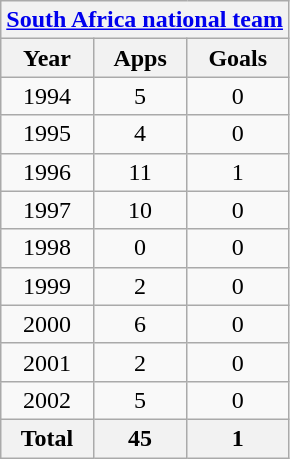<table class="wikitable" style="text-align:center">
<tr>
<th colspan=3><a href='#'>South Africa national team</a></th>
</tr>
<tr>
<th>Year</th>
<th>Apps</th>
<th>Goals</th>
</tr>
<tr>
<td>1994</td>
<td>5</td>
<td>0</td>
</tr>
<tr>
<td>1995</td>
<td>4</td>
<td>0</td>
</tr>
<tr>
<td>1996</td>
<td>11</td>
<td>1</td>
</tr>
<tr>
<td>1997</td>
<td>10</td>
<td>0</td>
</tr>
<tr>
<td>1998</td>
<td>0</td>
<td>0</td>
</tr>
<tr>
<td>1999</td>
<td>2</td>
<td>0</td>
</tr>
<tr>
<td>2000</td>
<td>6</td>
<td>0</td>
</tr>
<tr>
<td>2001</td>
<td>2</td>
<td>0</td>
</tr>
<tr>
<td>2002</td>
<td>5</td>
<td>0</td>
</tr>
<tr>
<th>Total</th>
<th>45</th>
<th>1</th>
</tr>
</table>
